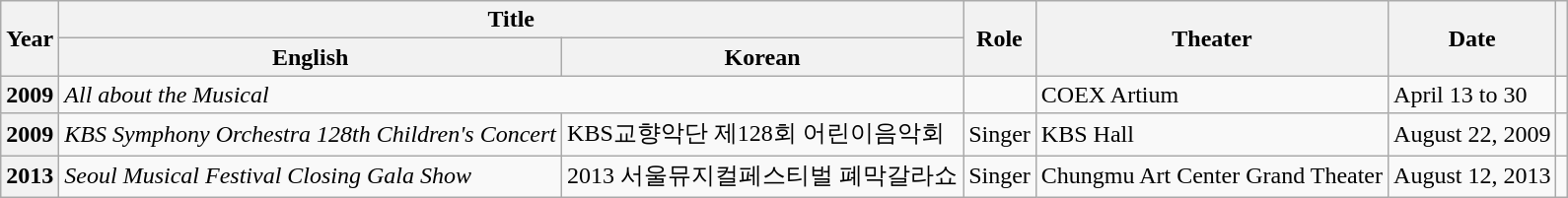<table class="wikitable sortable plainrowheaders">
<tr>
<th rowspan="2" scope="col">Year</th>
<th colspan="2" scope="col">Title</th>
<th rowspan="2" scope="col">Role</th>
<th rowspan="2" scope="col">Theater</th>
<th rowspan="2" scope="col" class="sortable">Date</th>
<th rowspan="2" scope="col" class="unsortable"></th>
</tr>
<tr>
<th>English</th>
<th>Korean</th>
</tr>
<tr>
<th scope="row">2009</th>
<td colspan="2"><em>All about the Musical</em></td>
<td></td>
<td>COEX Artium</td>
<td>April 13 to 30</td>
<td></td>
</tr>
<tr>
<th scope="row">2009</th>
<td><em>KBS Symphony Orchestra 128th Children's Concert</em></td>
<td>KBS교향악단 제128회 어린이음악회</td>
<td>Singer</td>
<td>KBS Hall</td>
<td>August 22, 2009</td>
<td></td>
</tr>
<tr>
<th scope="row">2013</th>
<td><em>Seoul Musical Festival Closing Gala Show</em></td>
<td>2013 서울뮤지컬페스티벌 폐막갈라쇼</td>
<td>Singer</td>
<td>Chungmu Art Center Grand Theater</td>
<td>August 12, 2013</td>
<td></td>
</tr>
</table>
